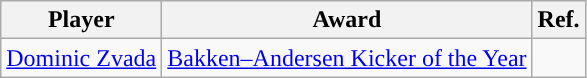<table class="wikitable sortable sortable" style="text-align: center">
<tr align=center>
<th>Player</th>
<th>Award</th>
<th>Ref.</th>
</tr>
<tr>
<td><a href='#'>Dominic Zvada</a></td>
<td><a href='#'>Bakken–Andersen Kicker of the Year</a></td>
<td></td>
</tr>
</table>
